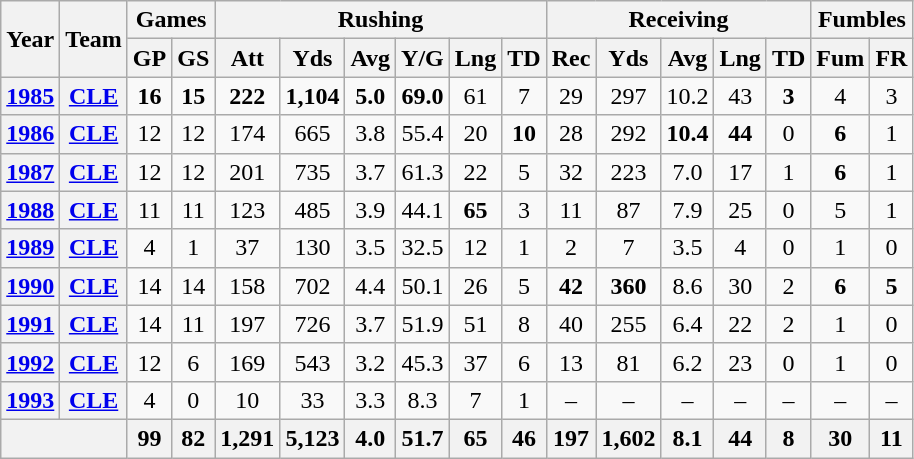<table class= "wikitable" style="text-align:center;">
<tr>
<th rowspan="2">Year</th>
<th rowspan="2">Team</th>
<th colspan="2">Games</th>
<th colspan="6">Rushing</th>
<th colspan="5">Receiving</th>
<th colspan="2">Fumbles</th>
</tr>
<tr>
<th>GP</th>
<th>GS</th>
<th>Att</th>
<th>Yds</th>
<th>Avg</th>
<th>Y/G</th>
<th>Lng</th>
<th>TD</th>
<th>Rec</th>
<th>Yds</th>
<th>Avg</th>
<th>Lng</th>
<th>TD</th>
<th>Fum</th>
<th>FR</th>
</tr>
<tr>
<th><a href='#'>1985</a></th>
<th><a href='#'>CLE</a></th>
<td><strong>16</strong></td>
<td><strong>15</strong></td>
<td><strong>222</strong></td>
<td><strong>1,104</strong></td>
<td><strong>5.0</strong></td>
<td><strong>69.0</strong></td>
<td>61</td>
<td>7</td>
<td>29</td>
<td>297</td>
<td>10.2</td>
<td>43</td>
<td><strong>3</strong></td>
<td>4</td>
<td>3</td>
</tr>
<tr>
<th><a href='#'>1986</a></th>
<th><a href='#'>CLE</a></th>
<td>12</td>
<td>12</td>
<td>174</td>
<td>665</td>
<td>3.8</td>
<td>55.4</td>
<td>20</td>
<td><strong>10</strong></td>
<td>28</td>
<td>292</td>
<td><strong>10.4</strong></td>
<td><strong>44</strong></td>
<td>0</td>
<td><strong>6</strong></td>
<td>1</td>
</tr>
<tr>
<th><a href='#'>1987</a></th>
<th><a href='#'>CLE</a></th>
<td>12</td>
<td>12</td>
<td>201</td>
<td>735</td>
<td>3.7</td>
<td>61.3</td>
<td>22</td>
<td>5</td>
<td>32</td>
<td>223</td>
<td>7.0</td>
<td>17</td>
<td>1</td>
<td><strong>6</strong></td>
<td>1</td>
</tr>
<tr>
<th><a href='#'>1988</a></th>
<th><a href='#'>CLE</a></th>
<td>11</td>
<td>11</td>
<td>123</td>
<td>485</td>
<td>3.9</td>
<td>44.1</td>
<td><strong>65</strong></td>
<td>3</td>
<td>11</td>
<td>87</td>
<td>7.9</td>
<td>25</td>
<td>0</td>
<td>5</td>
<td>1</td>
</tr>
<tr>
<th><a href='#'>1989</a></th>
<th><a href='#'>CLE</a></th>
<td>4</td>
<td>1</td>
<td>37</td>
<td>130</td>
<td>3.5</td>
<td>32.5</td>
<td>12</td>
<td>1</td>
<td>2</td>
<td>7</td>
<td>3.5</td>
<td>4</td>
<td>0</td>
<td>1</td>
<td>0</td>
</tr>
<tr>
<th><a href='#'>1990</a></th>
<th><a href='#'>CLE</a></th>
<td>14</td>
<td>14</td>
<td>158</td>
<td>702</td>
<td>4.4</td>
<td>50.1</td>
<td>26</td>
<td>5</td>
<td><strong>42</strong></td>
<td><strong>360</strong></td>
<td>8.6</td>
<td>30</td>
<td>2</td>
<td><strong>6</strong></td>
<td><strong>5</strong></td>
</tr>
<tr>
<th><a href='#'>1991</a></th>
<th><a href='#'>CLE</a></th>
<td>14</td>
<td>11</td>
<td>197</td>
<td>726</td>
<td>3.7</td>
<td>51.9</td>
<td>51</td>
<td>8</td>
<td>40</td>
<td>255</td>
<td>6.4</td>
<td>22</td>
<td>2</td>
<td>1</td>
<td>0</td>
</tr>
<tr>
<th><a href='#'>1992</a></th>
<th><a href='#'>CLE</a></th>
<td>12</td>
<td>6</td>
<td>169</td>
<td>543</td>
<td>3.2</td>
<td>45.3</td>
<td>37</td>
<td>6</td>
<td>13</td>
<td>81</td>
<td>6.2</td>
<td>23</td>
<td>0</td>
<td>1</td>
<td>0</td>
</tr>
<tr>
<th><a href='#'>1993</a></th>
<th><a href='#'>CLE</a></th>
<td>4</td>
<td>0</td>
<td>10</td>
<td>33</td>
<td>3.3</td>
<td>8.3</td>
<td>7</td>
<td>1</td>
<td>–</td>
<td>–</td>
<td>–</td>
<td>–</td>
<td>–</td>
<td>–</td>
<td>–</td>
</tr>
<tr>
<th colspan="2"></th>
<th>99</th>
<th>82</th>
<th>1,291</th>
<th>5,123</th>
<th>4.0</th>
<th>51.7</th>
<th>65</th>
<th>46</th>
<th>197</th>
<th>1,602</th>
<th>8.1</th>
<th>44</th>
<th>8</th>
<th>30</th>
<th>11</th>
</tr>
</table>
